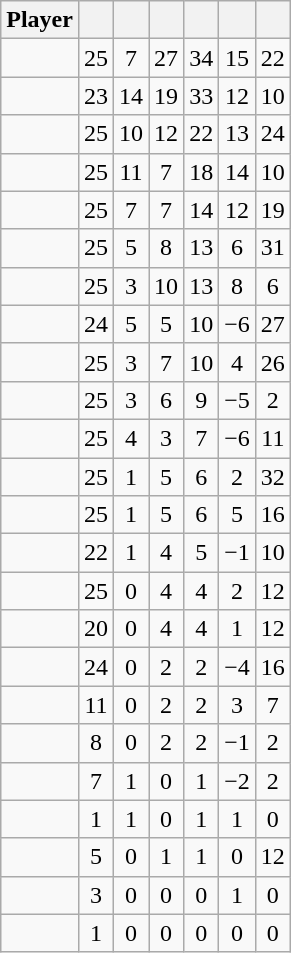<table class="wikitable sortable" style="text-align:center;">
<tr>
<th>Player</th>
<th></th>
<th></th>
<th></th>
<th></th>
<th data-sort-type="number"></th>
<th></th>
</tr>
<tr>
<td></td>
<td>25</td>
<td>7</td>
<td>27</td>
<td>34</td>
<td>15</td>
<td>22</td>
</tr>
<tr>
<td></td>
<td>23</td>
<td>14</td>
<td>19</td>
<td>33</td>
<td>12</td>
<td>10</td>
</tr>
<tr>
<td></td>
<td>25</td>
<td>10</td>
<td>12</td>
<td>22</td>
<td>13</td>
<td>24</td>
</tr>
<tr>
<td></td>
<td>25</td>
<td>11</td>
<td>7</td>
<td>18</td>
<td>14</td>
<td>10</td>
</tr>
<tr>
<td></td>
<td>25</td>
<td>7</td>
<td>7</td>
<td>14</td>
<td>12</td>
<td>19</td>
</tr>
<tr>
<td></td>
<td>25</td>
<td>5</td>
<td>8</td>
<td>13</td>
<td>6</td>
<td>31</td>
</tr>
<tr>
<td></td>
<td>25</td>
<td>3</td>
<td>10</td>
<td>13</td>
<td>8</td>
<td>6</td>
</tr>
<tr>
<td></td>
<td>24</td>
<td>5</td>
<td>5</td>
<td>10</td>
<td>−6</td>
<td>27</td>
</tr>
<tr>
<td></td>
<td>25</td>
<td>3</td>
<td>7</td>
<td>10</td>
<td>4</td>
<td>26</td>
</tr>
<tr>
<td></td>
<td>25</td>
<td>3</td>
<td>6</td>
<td>9</td>
<td>−5</td>
<td>2</td>
</tr>
<tr>
<td></td>
<td>25</td>
<td>4</td>
<td>3</td>
<td>7</td>
<td>−6</td>
<td>11</td>
</tr>
<tr>
<td></td>
<td>25</td>
<td>1</td>
<td>5</td>
<td>6</td>
<td>2</td>
<td>32</td>
</tr>
<tr>
<td></td>
<td>25</td>
<td>1</td>
<td>5</td>
<td>6</td>
<td>5</td>
<td>16</td>
</tr>
<tr>
<td></td>
<td>22</td>
<td>1</td>
<td>4</td>
<td>5</td>
<td>−1</td>
<td>10</td>
</tr>
<tr>
<td></td>
<td>25</td>
<td>0</td>
<td>4</td>
<td>4</td>
<td>2</td>
<td>12</td>
</tr>
<tr>
<td></td>
<td>20</td>
<td>0</td>
<td>4</td>
<td>4</td>
<td>1</td>
<td>12</td>
</tr>
<tr>
<td></td>
<td>24</td>
<td>0</td>
<td>2</td>
<td>2</td>
<td>−4</td>
<td>16</td>
</tr>
<tr>
<td></td>
<td>11</td>
<td>0</td>
<td>2</td>
<td>2</td>
<td>3</td>
<td>7</td>
</tr>
<tr>
<td></td>
<td>8</td>
<td>0</td>
<td>2</td>
<td>2</td>
<td>−1</td>
<td>2</td>
</tr>
<tr>
<td></td>
<td>7</td>
<td>1</td>
<td>0</td>
<td>1</td>
<td>−2</td>
<td>2</td>
</tr>
<tr>
<td></td>
<td>1</td>
<td>1</td>
<td>0</td>
<td>1</td>
<td>1</td>
<td>0</td>
</tr>
<tr>
<td></td>
<td>5</td>
<td>0</td>
<td>1</td>
<td>1</td>
<td>0</td>
<td>12</td>
</tr>
<tr>
<td></td>
<td>3</td>
<td>0</td>
<td>0</td>
<td>0</td>
<td>1</td>
<td>0</td>
</tr>
<tr>
<td></td>
<td>1</td>
<td>0</td>
<td>0</td>
<td>0</td>
<td>0</td>
<td>0</td>
</tr>
</table>
